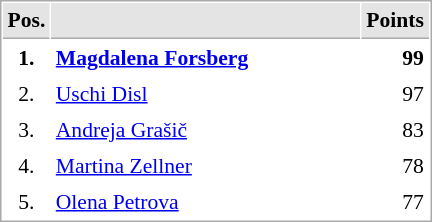<table cellspacing="1" cellpadding="3" style="border:1px solid #AAAAAA;font-size:90%">
<tr bgcolor="#E4E4E4">
<th style="border-bottom:1px solid #AAAAAA" width=10>Pos.</th>
<th style="border-bottom:1px solid #AAAAAA" width=200></th>
<th style="border-bottom:1px solid #AAAAAA" width=20>Points</th>
</tr>
<tr>
<td align="center"><strong>1.</strong></td>
<td> <strong><a href='#'>Magdalena Forsberg</a></strong></td>
<td align="right"><strong>99</strong></td>
</tr>
<tr>
<td align="center">2.</td>
<td> <a href='#'>Uschi Disl</a></td>
<td align="right">97</td>
</tr>
<tr>
<td align="center">3.</td>
<td> <a href='#'>Andreja Grašič</a></td>
<td align="right">83</td>
</tr>
<tr>
<td align="center">4.</td>
<td> <a href='#'>Martina Zellner</a></td>
<td align="right">78</td>
</tr>
<tr>
<td align="center">5.</td>
<td> <a href='#'>Olena Petrova</a></td>
<td align="right">77</td>
</tr>
</table>
